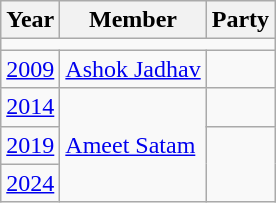<table class="wikitable">
<tr>
<th>Year</th>
<th>Member</th>
<th colspan="2">Party</th>
</tr>
<tr>
<td colspan=4></td>
</tr>
<tr>
<td><a href='#'>2009</a></td>
<td><a href='#'>Ashok Jadhav</a></td>
<td></td>
</tr>
<tr>
<td><a href='#'>2014</a></td>
<td rowspan="3"><a href='#'>Ameet Satam</a></td>
<td></td>
</tr>
<tr>
<td><a href='#'>2019</a></td>
</tr>
<tr>
<td><a href='#'>2024</a></td>
</tr>
</table>
